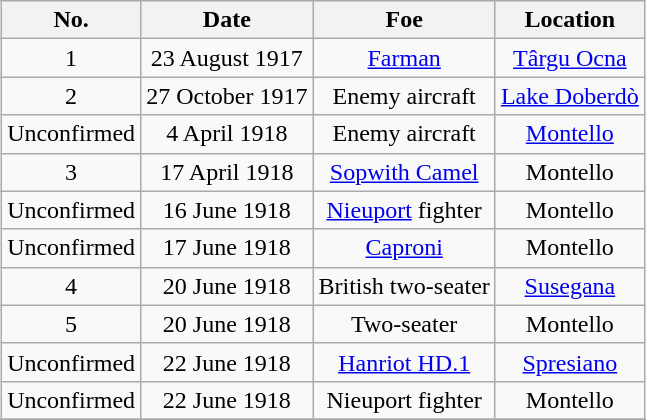<table class="wikitable" border="1" style="margin: 1em auto 1em auto">
<tr>
<th>No.</th>
<th>Date</th>
<th>Foe</th>
<th>Location</th>
</tr>
<tr>
<td align="center">1</td>
<td align="center">23 August 1917</td>
<td align="center"><a href='#'>Farman</a></td>
<td align="center"><a href='#'>Târgu Ocna</a></td>
</tr>
<tr>
<td align="center">2</td>
<td align="center">27 October 1917</td>
<td align="center">Enemy aircraft</td>
<td align="center"><a href='#'>Lake Doberdò</a></td>
</tr>
<tr>
<td align="center">Unconfirmed</td>
<td align="center">4 April 1918</td>
<td align="center">Enemy aircraft</td>
<td align="center"><a href='#'>Montello</a></td>
</tr>
<tr>
<td align="center">3</td>
<td align="center">17 April 1918</td>
<td align="center"><a href='#'>Sopwith Camel</a></td>
<td align="center">Montello</td>
</tr>
<tr>
<td align="center">Unconfirmed</td>
<td align="center">16 June 1918</td>
<td align="center"><a href='#'>Nieuport</a> fighter</td>
<td align="center">Montello</td>
</tr>
<tr>
<td align="center">Unconfirmed</td>
<td align="center">17 June 1918</td>
<td align="center"><a href='#'>Caproni</a></td>
<td align="center">Montello</td>
</tr>
<tr>
<td align="center">4</td>
<td align="center">20 June 1918</td>
<td align="center">British two-seater</td>
<td align="center"><a href='#'>Susegana</a></td>
</tr>
<tr>
<td align="center">5</td>
<td align="center">20 June 1918</td>
<td align="center">Two-seater</td>
<td align="center">Montello</td>
</tr>
<tr>
<td align="center">Unconfirmed</td>
<td align="center">22 June 1918</td>
<td align="center"><a href='#'>Hanriot HD.1</a></td>
<td align="center"><a href='#'>Spresiano</a></td>
</tr>
<tr>
<td align="center">Unconfirmed</td>
<td align="center">22 June 1918</td>
<td align="center">Nieuport fighter</td>
<td align="center">Montello</td>
</tr>
<tr }>
</tr>
</table>
